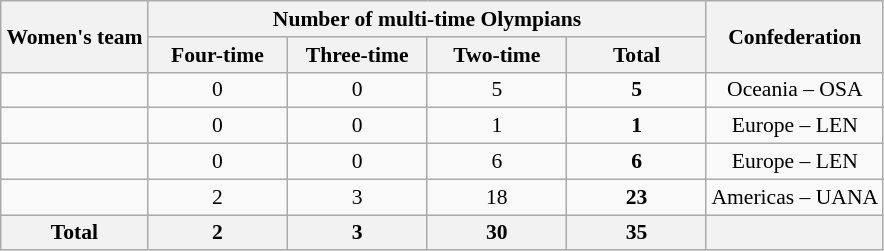<table class="wikitable sortable" style="text-align: center; font-size: 90%; margin-left: 1em;">
<tr>
<th rowspan="2">Women's team</th>
<th colspan="4">Number of multi-time Olympians</th>
<th rowspan="2">Confederation</th>
</tr>
<tr>
<th style="width: 6em;">Four-time</th>
<th style="width: 6em;">Three-time</th>
<th style="width: 6em;">Two-time</th>
<th style="width: 6em;">Total</th>
</tr>
<tr>
<td style="text-align: left;"></td>
<td>0</td>
<td>0</td>
<td>5</td>
<td><strong>5</strong></td>
<td>Oceania – OSA</td>
</tr>
<tr>
<td style="text-align: left;"></td>
<td>0</td>
<td>0</td>
<td>1</td>
<td><strong>1</strong></td>
<td>Europe – LEN</td>
</tr>
<tr>
<td style="text-align: left;"></td>
<td>0</td>
<td>0</td>
<td>6</td>
<td><strong>6</strong></td>
<td>Europe – LEN</td>
</tr>
<tr>
<td style="text-align: left;"></td>
<td>2</td>
<td>3</td>
<td>18</td>
<td><strong>23</strong></td>
<td>Americas – UANA</td>
</tr>
<tr>
<th>Total</th>
<th>2</th>
<th>3</th>
<th>30</th>
<th>35</th>
<th></th>
</tr>
</table>
